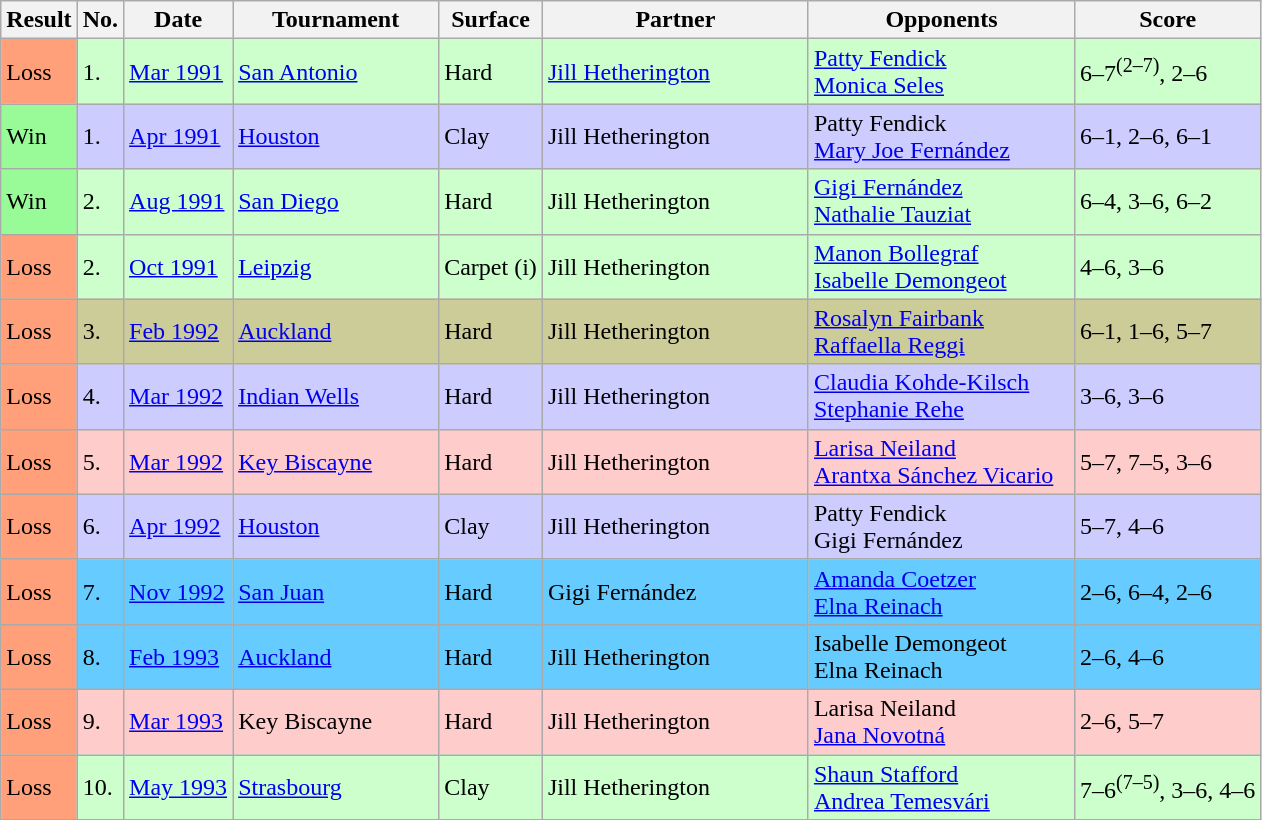<table class="sortable wikitable">
<tr>
<th>Result</th>
<th>No.</th>
<th>Date</th>
<th style="width:130px">Tournament</th>
<th>Surface</th>
<th style="width:170px">Partner</th>
<th style="width:170px">Opponents</th>
<th class="unsortable">Score</th>
</tr>
<tr bgcolor="#CCFFCC">
<td style="background:#ffa07a;">Loss</td>
<td>1.</td>
<td><a href='#'>Mar 1991</a></td>
<td><a href='#'>San Antonio</a></td>
<td>Hard</td>
<td> <a href='#'>Jill Hetherington</a></td>
<td> <a href='#'>Patty Fendick</a> <br>  <a href='#'>Monica Seles</a></td>
<td>6–7<sup>(2–7)</sup>, 2–6</td>
</tr>
<tr bgcolor="#ccccff">
<td style="background:#98fb98;">Win</td>
<td>1.</td>
<td><a href='#'>Apr 1991</a></td>
<td><a href='#'>Houston</a></td>
<td>Clay</td>
<td> Jill Hetherington</td>
<td> Patty Fendick <br>  <a href='#'>Mary Joe Fernández</a></td>
<td>6–1, 2–6, 6–1</td>
</tr>
<tr bgcolor="#CCFFCC">
<td style="background:#98fb98;">Win</td>
<td>2.</td>
<td><a href='#'>Aug 1991</a></td>
<td><a href='#'>San Diego</a></td>
<td>Hard</td>
<td> Jill Hetherington</td>
<td> <a href='#'>Gigi Fernández</a> <br>  <a href='#'>Nathalie Tauziat</a></td>
<td>6–4, 3–6, 6–2</td>
</tr>
<tr bgcolor="#CCFFCC">
<td style="background:#ffa07a;">Loss</td>
<td>2.</td>
<td><a href='#'>Oct 1991</a></td>
<td><a href='#'>Leipzig</a></td>
<td>Carpet (i)</td>
<td> Jill Hetherington</td>
<td> <a href='#'>Manon Bollegraf</a> <br>  <a href='#'>Isabelle Demongeot</a></td>
<td>4–6, 3–6</td>
</tr>
<tr bgcolor="#CCCC99">
<td style="background:#ffa07a;">Loss</td>
<td>3.</td>
<td><a href='#'>Feb 1992</a></td>
<td><a href='#'>Auckland</a></td>
<td>Hard</td>
<td> Jill Hetherington</td>
<td> <a href='#'>Rosalyn Fairbank</a> <br>  <a href='#'>Raffaella Reggi</a></td>
<td>6–1, 1–6, 5–7</td>
</tr>
<tr bgcolor="#ccccff">
<td style="background:#ffa07a;">Loss</td>
<td>4.</td>
<td><a href='#'>Mar 1992</a></td>
<td><a href='#'>Indian Wells</a></td>
<td>Hard</td>
<td> Jill Hetherington</td>
<td> <a href='#'>Claudia Kohde-Kilsch</a> <br>  <a href='#'>Stephanie Rehe</a></td>
<td>3–6, 3–6</td>
</tr>
<tr bgcolor="#ffcccc">
<td style="background:#ffa07a;">Loss</td>
<td>5.</td>
<td><a href='#'>Mar 1992</a></td>
<td><a href='#'>Key Biscayne</a></td>
<td>Hard</td>
<td> Jill Hetherington</td>
<td> <a href='#'>Larisa Neiland</a> <br>  <a href='#'>Arantxa Sánchez Vicario</a></td>
<td>5–7, 7–5, 3–6</td>
</tr>
<tr bgcolor="#ccccff">
<td style="background:#ffa07a;">Loss</td>
<td>6.</td>
<td><a href='#'>Apr 1992</a></td>
<td><a href='#'>Houston</a></td>
<td>Clay</td>
<td> Jill Hetherington</td>
<td> Patty Fendick <br>  Gigi Fernández</td>
<td>5–7, 4–6</td>
</tr>
<tr bgcolor="#66CCFF">
<td style="background:#ffa07a;">Loss</td>
<td>7.</td>
<td><a href='#'>Nov 1992</a></td>
<td><a href='#'>San Juan</a></td>
<td>Hard</td>
<td> Gigi Fernández</td>
<td> <a href='#'>Amanda Coetzer</a> <br>  <a href='#'>Elna Reinach</a></td>
<td>2–6, 6–4, 2–6</td>
</tr>
<tr bgcolor="#66CCFF">
<td style="background:#ffa07a;">Loss</td>
<td>8.</td>
<td><a href='#'>Feb 1993</a></td>
<td><a href='#'>Auckland</a></td>
<td>Hard</td>
<td> Jill Hetherington</td>
<td> Isabelle Demongeot <br>  Elna Reinach</td>
<td>2–6, 4–6</td>
</tr>
<tr bgcolor="#ffcccc">
<td style="background:#ffa07a;">Loss</td>
<td>9.</td>
<td><a href='#'>Mar 1993</a></td>
<td>Key Biscayne</td>
<td>Hard</td>
<td> Jill Hetherington</td>
<td> Larisa Neiland <br>  <a href='#'>Jana Novotná</a></td>
<td>2–6, 5–7</td>
</tr>
<tr bgcolor="#CCFFCC">
<td style="background:#ffa07a;">Loss</td>
<td>10.</td>
<td><a href='#'>May 1993</a></td>
<td><a href='#'>Strasbourg</a></td>
<td>Clay</td>
<td> Jill Hetherington</td>
<td> <a href='#'>Shaun Stafford</a> <br>  <a href='#'>Andrea Temesvári</a></td>
<td>7–6<sup>(7–5)</sup>, 3–6, 4–6</td>
</tr>
</table>
